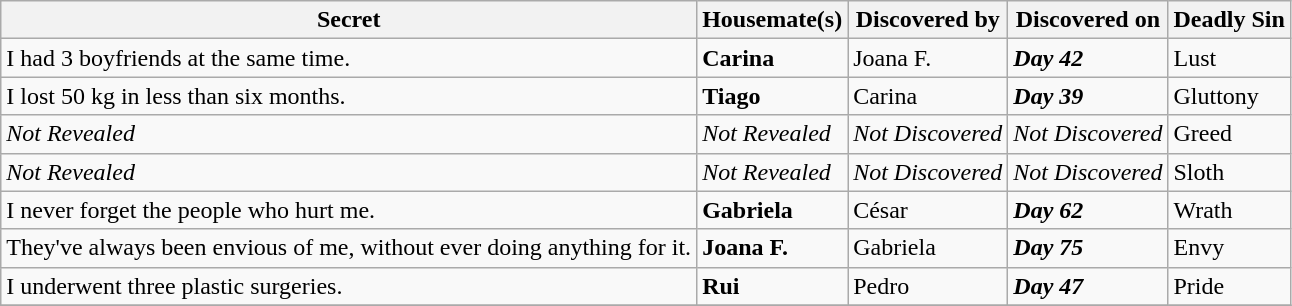<table class="wikitable">
<tr>
<th>Secret</th>
<th>Housemate(s)</th>
<th>Discovered by</th>
<th>Discovered on</th>
<th>Deadly Sin</th>
</tr>
<tr>
<td>I had 3 boyfriends at the same time.</td>
<td><strong>Carina</strong></td>
<td>Joana F.</td>
<td><strong><em>Day 42</em></strong></td>
<td>Lust</td>
</tr>
<tr>
<td>I lost 50 kg in less than six months.</td>
<td><strong>Tiago</strong></td>
<td>Carina</td>
<td><strong><em>Day 39</em></strong></td>
<td>Gluttony</td>
</tr>
<tr>
<td><em>Not Revealed</em></td>
<td><em>Not Revealed</em></td>
<td><em>Not Discovered</em></td>
<td><em>Not Discovered</em></td>
<td>Greed</td>
</tr>
<tr>
<td><em>Not Revealed</em></td>
<td><em>Not Revealed</em></td>
<td><em>Not Discovered</em></td>
<td><em>Not Discovered</em></td>
<td>Sloth</td>
</tr>
<tr>
<td>I never forget the people who hurt me.</td>
<td><strong>Gabriela</strong></td>
<td>César</td>
<td><strong><em>Day 62</em></strong></td>
<td>Wrath</td>
</tr>
<tr>
<td>They've always been envious of me, without ever doing anything for it.</td>
<td><strong>Joana F.</strong></td>
<td>Gabriela</td>
<td><strong><em>Day 75</em></strong></td>
<td>Envy</td>
</tr>
<tr>
<td>I underwent three plastic surgeries.</td>
<td><strong>Rui</strong></td>
<td>Pedro</td>
<td><strong><em>Day 47</em></strong></td>
<td>Pride</td>
</tr>
<tr>
</tr>
</table>
